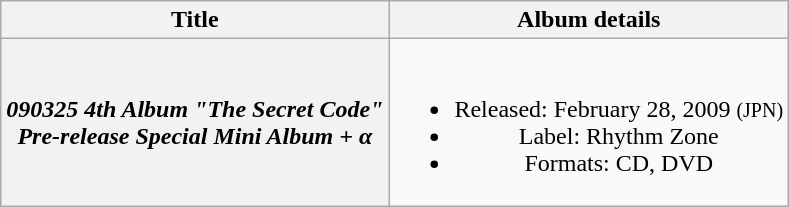<table class="wikitable plainrowheaders" style="text-align:center;">
<tr>
<th scope="col">Title</th>
<th scope="col">Album details</th>
</tr>
<tr>
<th scope="row"><em>090325 4th Album "The Secret Code"<br>Pre-release Special Mini Album + α</em></th>
<td><br><ul><li>Released: February 28, 2009 <small>(JPN)</small></li><li>Label: Rhythm Zone</li><li>Formats: CD, DVD</li></ul></td>
</tr>
</table>
